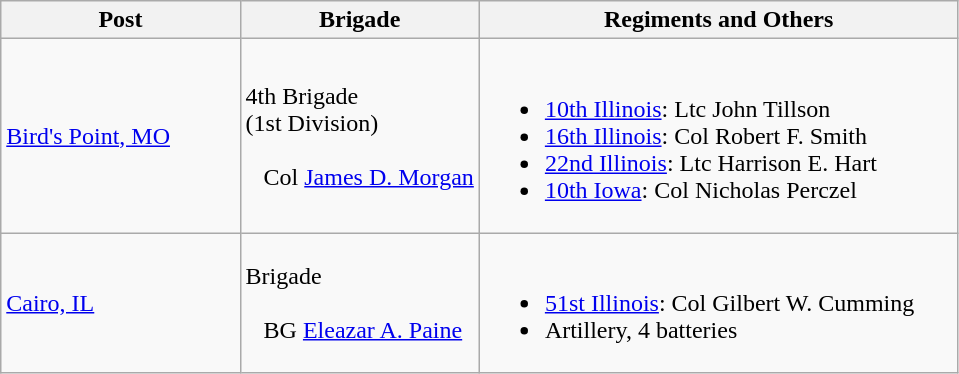<table class="wikitable">
<tr>
<th width=25%>Post</th>
<th width=25%>Brigade</th>
<th>Regiments and Others</th>
</tr>
<tr>
<td rowspan=1><br><a href='#'>Bird's Point, MO</a>
<br>    </td>
<td>4th Brigade<br>(1st Division)<br><br>  
Col <a href='#'>James D. Morgan</a></td>
<td><br><ul><li><a href='#'>10th Illinois</a>: Ltc John Tillson</li><li><a href='#'>16th Illinois</a>: Col Robert F. Smith</li><li><a href='#'>22nd Illinois</a>: Ltc Harrison E. Hart</li><li><a href='#'>10th Iowa</a>: Col Nicholas Perczel</li></ul></td>
</tr>
<tr>
<td rowspan=1><br><a href='#'>Cairo, IL</a>
<br>    </td>
<td>Brigade<br><br>  
BG <a href='#'>Eleazar A. Paine</a></td>
<td><br><ul><li><a href='#'>51st Illinois</a>: Col Gilbert W. Cumming</li><li>Artillery, 4 batteries</li></ul></td>
</tr>
</table>
